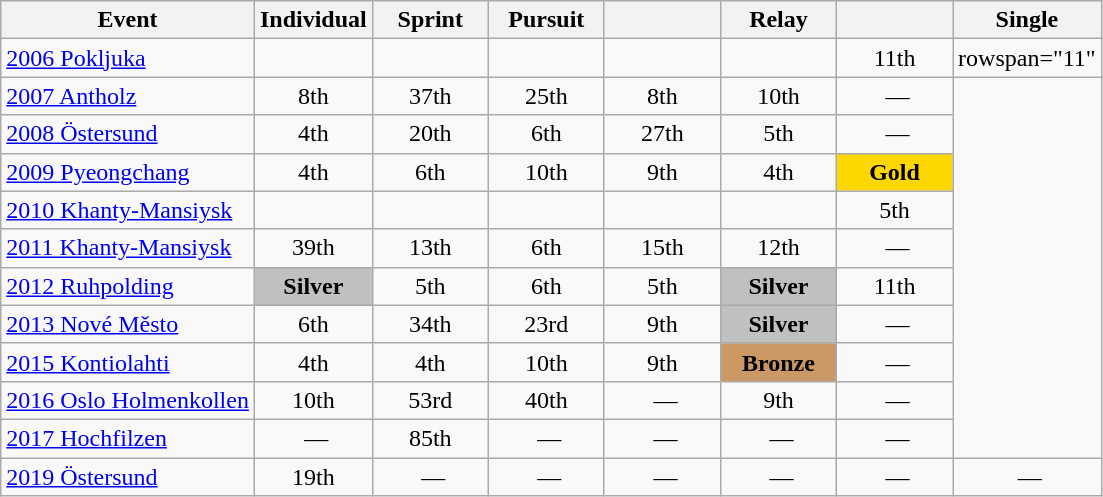<table class="wikitable" style="text-align: center;">
<tr>
<th>Event</th>
<th style="width:70px;">Individual</th>
<th style="width:70px;">Sprint</th>
<th style="width:70px;">Pursuit</th>
<th style="width:70px;"></th>
<th style="width:70px;">Relay</th>
<th style="width:70px;"></th>
<th style="width:70px;">Single </th>
</tr>
<tr>
<td align=left> <a href='#'>2006 Pokljuka</a></td>
<td></td>
<td></td>
<td></td>
<td></td>
<td></td>
<td>11th</td>
<td>rowspan="11" </td>
</tr>
<tr>
<td align=left> <a href='#'>2007 Antholz</a></td>
<td>8th</td>
<td>37th</td>
<td>25th</td>
<td>8th</td>
<td>10th</td>
<td> —</td>
</tr>
<tr>
<td align=left> <a href='#'>2008 Östersund</a></td>
<td>4th</td>
<td>20th</td>
<td>6th</td>
<td>27th</td>
<td>5th</td>
<td> —</td>
</tr>
<tr>
<td align=left> <a href='#'>2009 Pyeongchang</a></td>
<td>4th</td>
<td>6th</td>
<td>10th</td>
<td>9th</td>
<td>4th</td>
<td bgcolor="gold"><strong>Gold</strong></td>
</tr>
<tr>
<td align=left> <a href='#'>2010 Khanty-Mansiysk</a></td>
<td></td>
<td></td>
<td></td>
<td></td>
<td></td>
<td>5th</td>
</tr>
<tr>
<td align=left> <a href='#'>2011 Khanty-Mansiysk</a></td>
<td>39th</td>
<td>13th</td>
<td>6th</td>
<td>15th</td>
<td>12th</td>
<td> —</td>
</tr>
<tr>
<td align=left> <a href='#'>2012 Ruhpolding</a></td>
<td bgcolor="silver"><strong>Silver</strong></td>
<td>5th</td>
<td>6th</td>
<td>5th</td>
<td bgcolor="silver"><strong>Silver</strong></td>
<td>11th</td>
</tr>
<tr>
<td align=left> <a href='#'>2013 Nové Město</a></td>
<td>6th</td>
<td>34th</td>
<td>23rd</td>
<td>9th</td>
<td align=center bgcolor="silver"><strong>Silver</strong></td>
<td> —</td>
</tr>
<tr>
<td align=left> <a href='#'>2015 Kontiolahti</a></td>
<td>4th</td>
<td>4th</td>
<td>10th</td>
<td>9th</td>
<td align=center bgcolor=#cc9966><strong>Bronze</strong></td>
<td> —</td>
</tr>
<tr>
<td align=left> <a href='#'>2016 Oslo Holmenkollen</a></td>
<td>10th</td>
<td>53rd</td>
<td>40th</td>
<td> —</td>
<td>9th</td>
<td> —</td>
</tr>
<tr>
<td align=left> <a href='#'>2017 Hochfilzen</a></td>
<td> —</td>
<td>85th</td>
<td> —</td>
<td> —</td>
<td> —</td>
<td> —</td>
</tr>
<tr>
<td align=left> <a href='#'>2019 Östersund</a></td>
<td>19th</td>
<td> —</td>
<td> —</td>
<td> —</td>
<td> —</td>
<td> —</td>
<td> —</td>
</tr>
</table>
